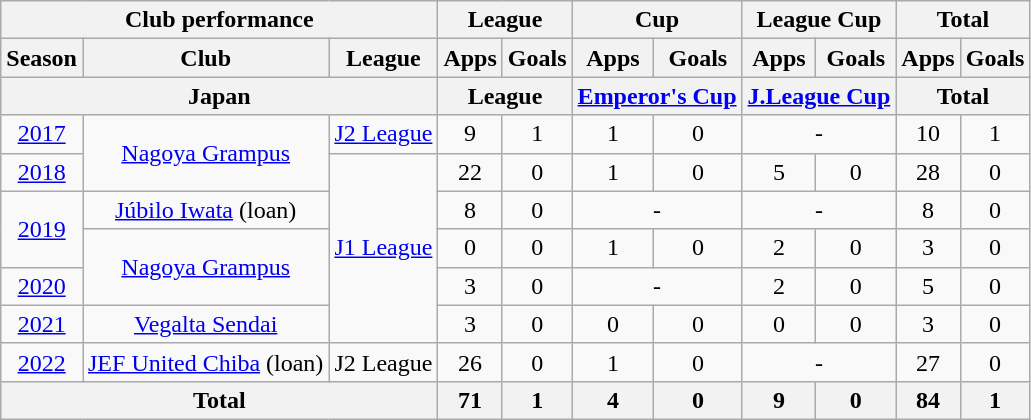<table class="wikitable" style="text-align:center;">
<tr>
<th colspan=3>Club performance</th>
<th colspan=2>League</th>
<th colspan=2>Cup</th>
<th colspan=2>League Cup</th>
<th colspan=2>Total</th>
</tr>
<tr>
<th>Season</th>
<th>Club</th>
<th>League</th>
<th>Apps</th>
<th>Goals</th>
<th>Apps</th>
<th>Goals</th>
<th>Apps</th>
<th>Goals</th>
<th>Apps</th>
<th>Goals</th>
</tr>
<tr>
<th colspan=3>Japan</th>
<th colspan=2>League</th>
<th colspan=2><a href='#'>Emperor's Cup</a></th>
<th colspan=2><a href='#'>J.League Cup</a></th>
<th colspan=2>Total</th>
</tr>
<tr>
<td><a href='#'>2017</a></td>
<td rowspan="2"><a href='#'>Nagoya Grampus</a></td>
<td><a href='#'>J2 League</a></td>
<td>9</td>
<td>1</td>
<td>1</td>
<td>0</td>
<td colspan="2">-</td>
<td>10</td>
<td>1</td>
</tr>
<tr>
<td><a href='#'>2018</a></td>
<td rowspan="5"><a href='#'>J1 League</a></td>
<td>22</td>
<td>0</td>
<td>1</td>
<td>0</td>
<td>5</td>
<td>0</td>
<td>28</td>
<td>0</td>
</tr>
<tr>
<td rowspan="2"><a href='#'>2019</a></td>
<td><a href='#'>Júbilo Iwata</a> (loan)</td>
<td>8</td>
<td>0</td>
<td colspan="2">-</td>
<td colspan="2">-</td>
<td>8</td>
<td>0</td>
</tr>
<tr>
<td rowspan="2"><a href='#'>Nagoya Grampus</a></td>
<td>0</td>
<td>0</td>
<td>1</td>
<td>0</td>
<td>2</td>
<td>0</td>
<td>3</td>
<td>0</td>
</tr>
<tr>
<td><a href='#'>2020</a></td>
<td>3</td>
<td>0</td>
<td colspan="2">-</td>
<td>2</td>
<td>0</td>
<td>5</td>
<td>0</td>
</tr>
<tr>
<td><a href='#'>2021</a></td>
<td><a href='#'>Vegalta Sendai</a></td>
<td>3</td>
<td>0</td>
<td>0</td>
<td>0</td>
<td>0</td>
<td>0</td>
<td>3</td>
<td>0</td>
</tr>
<tr>
<td><a href='#'>2022</a></td>
<td><a href='#'>JEF United Chiba</a> (loan)</td>
<td>J2 League</td>
<td>26</td>
<td>0</td>
<td>1</td>
<td>0</td>
<td colspan="2">-</td>
<td>27</td>
<td>0</td>
</tr>
<tr>
<th colspan="3">Total</th>
<th>71</th>
<th>1</th>
<th>4</th>
<th>0</th>
<th>9</th>
<th>0</th>
<th>84</th>
<th>1</th>
</tr>
</table>
